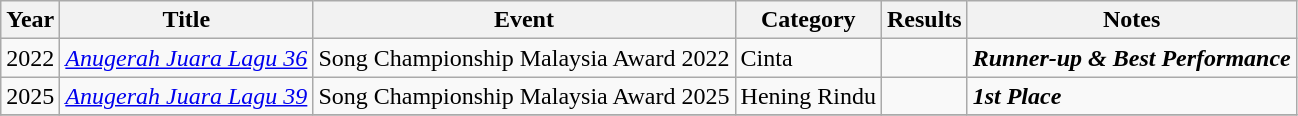<table class="wikitable">
<tr>
<th>Year</th>
<th>Title</th>
<th>Event</th>
<th>Category</th>
<th>Results</th>
<th>Notes</th>
</tr>
<tr>
<td>2022</td>
<td><em><a href='#'>Anugerah Juara Lagu 36</a></em></td>
<td>Song Championship Malaysia Award 2022</td>
<td>Cinta</td>
<td></td>
<td><strong><em>Runner-up & Best Performance</em></strong></td>
</tr>
<tr>
<td>2025</td>
<td><em><a href='#'>Anugerah Juara Lagu 39</a></em></td>
<td>Song Championship Malaysia Award 2025</td>
<td>Hening Rindu</td>
<td></td>
<td><strong><em>1st Place</em></strong></td>
</tr>
<tr>
</tr>
</table>
